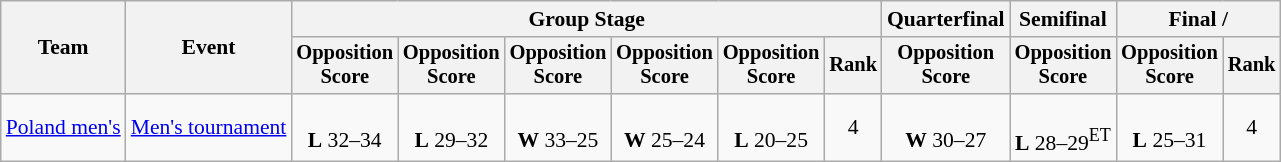<table class="wikitable" style="font-size:90%">
<tr>
<th rowspan=2>Team</th>
<th rowspan=2>Event</th>
<th colspan=6>Group Stage</th>
<th>Quarterfinal</th>
<th>Semifinal</th>
<th colspan=2>Final / </th>
</tr>
<tr style="font-size:95%">
<th>Opposition<br>Score</th>
<th>Opposition<br>Score</th>
<th>Opposition<br>Score</th>
<th>Opposition<br>Score</th>
<th>Opposition<br>Score</th>
<th>Rank</th>
<th>Opposition<br>Score</th>
<th>Opposition<br>Score</th>
<th>Opposition<br>Score</th>
<th>Rank</th>
</tr>
<tr align=center>
<td align=left><a href='#'>Poland men's</a></td>
<td align=left><a href='#'>Men's tournament</a></td>
<td><br><strong>L</strong> 32–34</td>
<td><br><strong>L</strong> 29–32</td>
<td><br><strong>W</strong> 33–25</td>
<td><br><strong>W</strong> 25–24</td>
<td><br><strong>L</strong> 20–25</td>
<td>4</td>
<td><br><strong>W</strong> 30–27</td>
<td><br><strong>L</strong> 28–29<sup>ET</sup></td>
<td><br><strong>L</strong> 25–31</td>
<td>4</td>
</tr>
</table>
